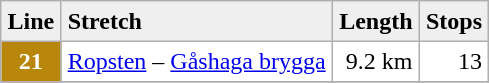<table border="1" cellpadding="4" cellspacing="0" style="border: 1px solid #afafaf; border-collapse: collapse;">
<tr style="background: #efefef;">
<th align="left">Line</th>
<th align="left">Stretch</th>
<th align="Right">Length</th>
<th align="Right">Stops</th>
</tr>
<tr>
<th style="background: darkgoldenrod; color: white;">21</th>
<td><a href='#'>Ropsten</a> – <a href='#'>Gåshaga brygga</a></td>
<td align="right">9.2 km</td>
<td align="right">13</td>
</tr>
<tr>
</tr>
</table>
